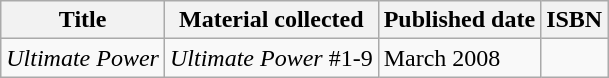<table class="wikitable">
<tr>
<th>Title</th>
<th>Material collected</th>
<th>Published date</th>
<th>ISBN</th>
</tr>
<tr>
<td><em>Ultimate Power</em></td>
<td><em>Ultimate Power</em> #1-9</td>
<td>March 2008</td>
<td></td>
</tr>
</table>
